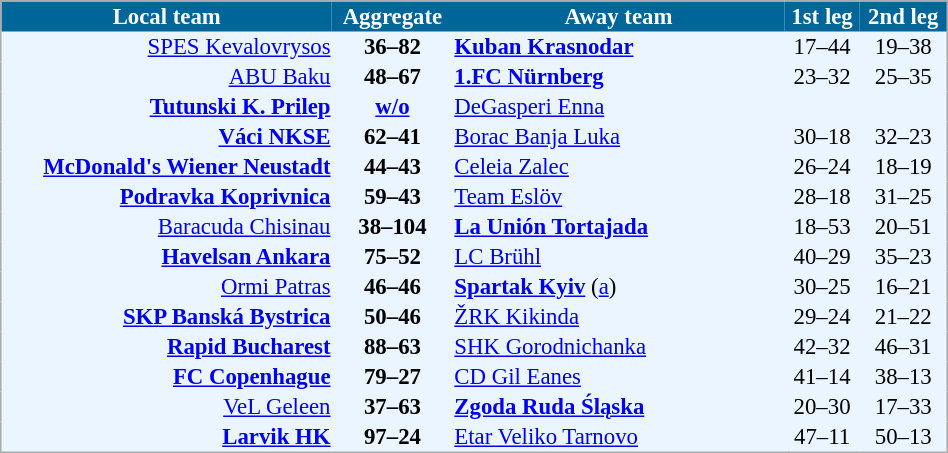<table cellspacing="0" style="background: #EBF5FF; border: 1px #aaa solid; border-collapse: collapse; font-size: 95%;" width=50%>
<tr bgcolor=#006699 style="color:white;">
<th width=35%>Local team</th>
<th>Aggregate</th>
<th width=35%>Away team</th>
<th>1st leg</th>
<th>2nd leg</th>
</tr>
<tr>
<td align="right"><a href='#'>SPES Kevalovrysos</a> </td>
<td align="center"><strong>36–82</strong></td>
<td> <strong><a href='#'>Kuban Krasnodar</a></strong></td>
<td align="center">17–44</td>
<td align="center">19–38</td>
</tr>
<tr>
<td align="right"><a href='#'>ABU Baku</a> </td>
<td align="center"><strong>48–67</strong></td>
<td> <strong><a href='#'>1.FC Nürnberg</a></strong></td>
<td align="center">23–32</td>
<td align="center">25–35</td>
</tr>
<tr>
<td align="right"><strong><a href='#'>Tutunski K. Prilep</a></strong> </td>
<td align="center"><strong><a href='#'>w/o</a></strong></td>
<td> <a href='#'>DeGasperi Enna</a></td>
</tr>
<tr>
<td align="right"><strong><a href='#'>Váci NKSE</a></strong> </td>
<td align="center"><strong>62–41</strong></td>
<td> <a href='#'>Borac Banja Luka</a></td>
<td align="center">30–18</td>
<td align="center">32–23</td>
</tr>
<tr>
<td align="right"><strong><a href='#'>McDonald's Wiener Neustadt</a></strong> </td>
<td align="center"><strong>44–43</strong></td>
<td> <a href='#'>Celeia Zalec</a></td>
<td align="center">26–24</td>
<td align="center">18–19</td>
</tr>
<tr>
<td align="right"><strong><a href='#'>Podravka Koprivnica</a></strong> </td>
<td align="center"><strong>59–43</strong></td>
<td> <a href='#'>Team Eslöv</a></td>
<td align="center">28–18</td>
<td align="center">31–25</td>
</tr>
<tr>
<td align="right"><a href='#'>Baracuda Chisinau</a> </td>
<td align="center"><strong>38–104</strong></td>
<td> <strong><a href='#'>La Unión Tortajada</a></strong></td>
<td align="center">18–53</td>
<td align="center">20–51</td>
</tr>
<tr>
<td align="right"><strong><a href='#'>Havelsan Ankara</a></strong> </td>
<td align="center"><strong>75–52</strong></td>
<td> <a href='#'>LC Brühl</a></td>
<td align="center">40–29</td>
<td align="center">35–23</td>
</tr>
<tr>
<td align="right"><a href='#'>Ormi Patras</a> </td>
<td align="center"><strong>46–46</strong></td>
<td> <strong><a href='#'>Spartak Kyiv</a></strong> (<a href='#'>a</a>)</td>
<td align="center">30–25</td>
<td align="center">16–21</td>
</tr>
<tr>
<td align="right"><strong><a href='#'>SKP Banská Bystrica</a></strong> </td>
<td align="center"><strong>50–46</strong></td>
<td> <a href='#'>ŽRK Kikinda</a></td>
<td align="center">29–24</td>
<td align="center">21–22</td>
</tr>
<tr>
<td align="right"><strong><a href='#'>Rapid Bucharest</a></strong> </td>
<td align="center"><strong>88–63</strong></td>
<td> <a href='#'>SHK Gorodnichanka</a></td>
<td align="center">42–32</td>
<td align="center">46–31</td>
</tr>
<tr>
<td align="right"><strong><a href='#'>FC Copenhague</a></strong> </td>
<td align="center"><strong>79–27</strong></td>
<td> <a href='#'>CD Gil Eanes</a></td>
<td align="center">41–14</td>
<td align="center">38–13</td>
</tr>
<tr>
<td align="right"><a href='#'>VeL Geleen</a> </td>
<td align="center"><strong>37–63</strong></td>
<td> <strong><a href='#'>Zgoda Ruda Śląska</a></strong></td>
<td align="center">20–30</td>
<td align="center">17–33</td>
</tr>
<tr>
<td align="right"><strong><a href='#'>Larvik HK</a></strong> </td>
<td align="center"><strong>97–24</strong></td>
<td> <a href='#'>Etar Veliko Tarnovo</a></td>
<td align="center">47–11</td>
<td align="center">50–13</td>
</tr>
<tr>
</tr>
</table>
